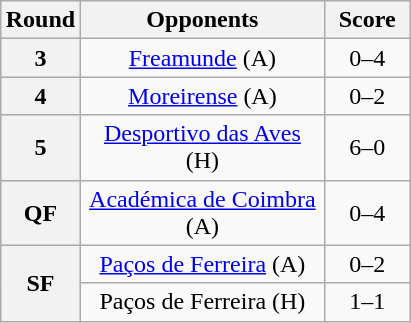<table class="wikitable plainrowheaders" style="text-align:center;margin-left:1em;float:right">
<tr>
<th scope="col" style="width:25px;">Round</th>
<th scope="col" style="width:155px;">Opponents</th>
<th scope="col" style="width:50px;">Score</th>
</tr>
<tr>
<th scope=row style="text-align:center">3</th>
<td><a href='#'>Freamunde</a> (A)</td>
<td>0–4</td>
</tr>
<tr>
<th scope=row style="text-align:center">4</th>
<td><a href='#'>Moreirense</a> (A)</td>
<td>0–2</td>
</tr>
<tr>
<th scope=row style="text-align:center">5</th>
<td><a href='#'>Desportivo das Aves</a> (H)</td>
<td>6–0</td>
</tr>
<tr>
<th scope=row style="text-align:center">QF</th>
<td><a href='#'>Académica de Coimbra</a> (A)</td>
<td>0–4</td>
</tr>
<tr>
<th scope=row style="text-align:center" rowspan="2">SF</th>
<td><a href='#'>Paços de Ferreira</a> (A)</td>
<td>0–2</td>
</tr>
<tr>
<td>Paços de Ferreira (H)</td>
<td>1–1</td>
</tr>
</table>
